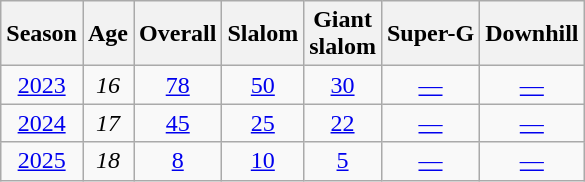<table class=wikitable style="text-align:center">
<tr>
<th>Season</th>
<th>Age</th>
<th>Overall</th>
<th>Slalom</th>
<th>Giant<br>slalom</th>
<th>Super-G</th>
<th>Downhill</th>
</tr>
<tr>
<td><a href='#'>2023</a></td>
<td><em>16</em></td>
<td><a href='#'>78</a></td>
<td><a href='#'>50</a></td>
<td><a href='#'>30</a></td>
<td><a href='#'>—</a></td>
<td><a href='#'>—</a></td>
</tr>
<tr>
<td><a href='#'>2024</a></td>
<td><em>17</em></td>
<td><a href='#'>45</a></td>
<td><a href='#'>25</a></td>
<td><a href='#'>22</a></td>
<td><a href='#'>—</a></td>
<td><a href='#'>—</a></td>
</tr>
<tr>
<td><a href='#'>2025</a></td>
<td><em>18</em></td>
<td><a href='#'>8</a></td>
<td><a href='#'>10</a></td>
<td><a href='#'>5</a></td>
<td><a href='#'>—</a></td>
<td><a href='#'>—</a></td>
</tr>
</table>
